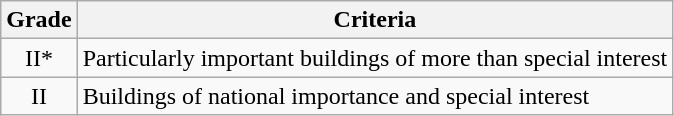<table class="wikitable">
<tr>
<th>Grade</th>
<th>Criteria</th>
</tr>
<tr>
<td align="center" >II*</td>
<td>Particularly important buildings of more than special interest</td>
</tr>
<tr>
<td align="center" >II</td>
<td>Buildings of national importance and special interest</td>
</tr>
</table>
